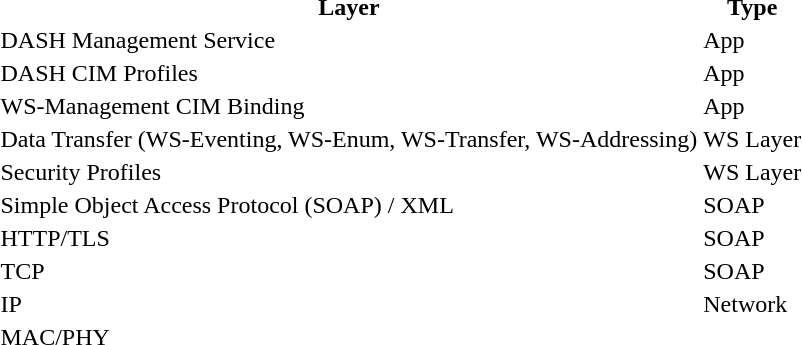<table>
<tr>
<th>Layer</th>
<th>Type</th>
</tr>
<tr>
<td>DASH Management Service</td>
<td>App</td>
</tr>
<tr>
<td>DASH CIM Profiles</td>
<td>App</td>
</tr>
<tr>
<td>WS-Management CIM Binding</td>
<td>App</td>
</tr>
<tr>
<td>Data Transfer (WS-Eventing, WS-Enum, WS-Transfer, WS-Addressing)</td>
<td>WS Layer</td>
</tr>
<tr>
<td>Security Profiles</td>
<td>WS Layer</td>
</tr>
<tr>
<td>Simple Object Access Protocol (SOAP) / XML</td>
<td>SOAP</td>
</tr>
<tr>
<td>HTTP/TLS</td>
<td>SOAP</td>
</tr>
<tr>
<td>TCP</td>
<td>SOAP</td>
</tr>
<tr>
<td>IP</td>
<td>Network</td>
</tr>
<tr>
<td>MAC/PHY</td>
<td></td>
</tr>
</table>
